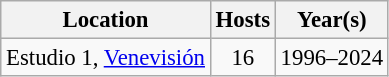<table class="wikitable sortable" style="font-size: 95%;">
<tr>
<th>Location</th>
<th>Hosts</th>
<th>Year(s)</th>
</tr>
<tr>
<td>Estudio 1, <a href='#'>Venevisión</a></td>
<td align="center">16</td>
<td>1996–2024</td>
</tr>
</table>
